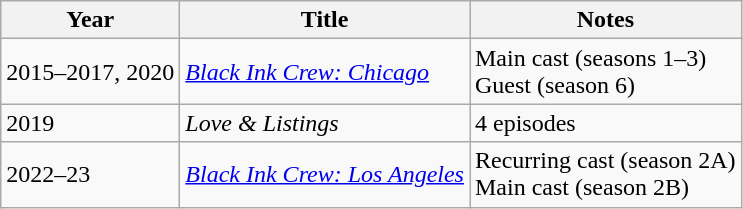<table class="wikitable sortable">
<tr>
<th>Year</th>
<th>Title</th>
<th>Notes</th>
</tr>
<tr>
<td>2015–2017, 2020</td>
<td><em><a href='#'>Black Ink Crew: Chicago</a></em></td>
<td>Main cast (seasons 1–3)<br> Guest (season 6)</td>
</tr>
<tr>
<td>2019</td>
<td><em>Love & Listings</em></td>
<td>4 episodes</td>
</tr>
<tr>
<td>2022–23</td>
<td><em><a href='#'>Black Ink Crew: Los Angeles</a></em></td>
<td>Recurring cast (season 2A)<br> Main cast (season 2B)</td>
</tr>
</table>
